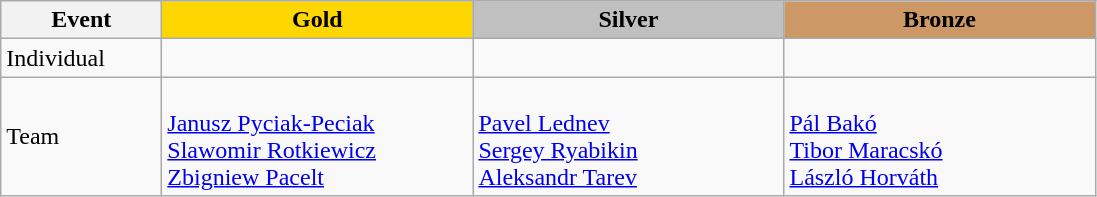<table class="wikitable">
<tr>
<th width="100">Event</th>
<th style="background-color:gold;" width="200"> Gold</th>
<th style="background-color:silver;" width="200">Silver</th>
<th style="background-color:#CC9966;" width="200"> Bronze</th>
</tr>
<tr>
<td>Individual</td>
<td></td>
<td></td>
<td></td>
</tr>
<tr>
<td>Team</td>
<td> <br><a href='#'>Janusz Pyciak-Peciak</a><br> <a href='#'>Slawomir Rotkiewicz</a><br> <a href='#'>Zbigniew Pacelt</a></td>
<td> <br> <a href='#'>Pavel Lednev</a> <br> <a href='#'>Sergey Ryabikin</a><br> <a href='#'>Aleksandr Tarev</a></td>
<td> <br> <a href='#'>Pál Bakó</a> <br> <a href='#'>Tibor Maracskó</a><br> <a href='#'>László Horváth</a></td>
</tr>
</table>
